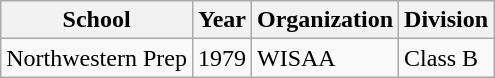<table class="wikitable">
<tr>
<th>School</th>
<th>Year</th>
<th>Organization</th>
<th>Division</th>
</tr>
<tr>
<td>Northwestern Prep</td>
<td>1979</td>
<td>WISAA</td>
<td>Class B</td>
</tr>
</table>
